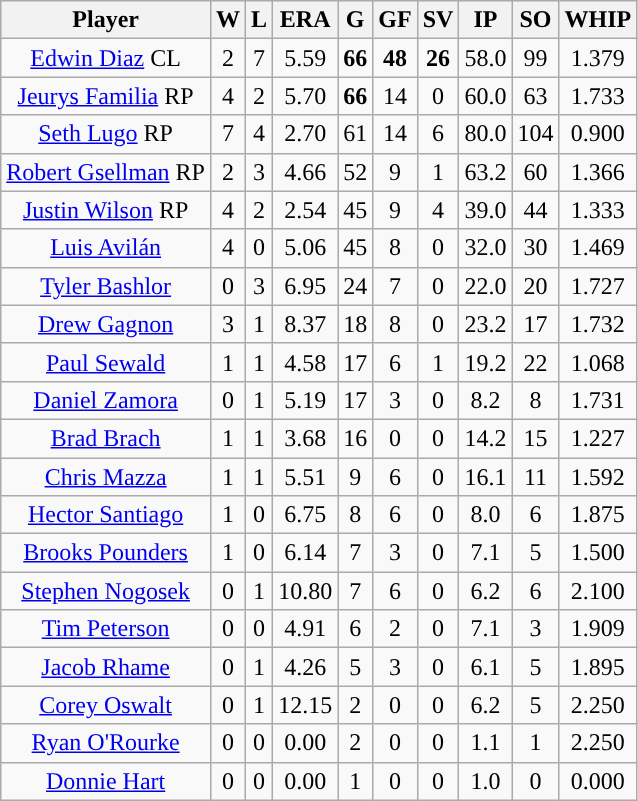<table class="wikitable sortable">
<tr>
<th>Player</th>
<th>W</th>
<th>L</th>
<th>ERA</th>
<th>G</th>
<th>GF</th>
<th>SV</th>
<th>IP</th>
<th>SO</th>
<th>WHIP</th>
</tr>
<tr align=center>
<td><a href='#'>Edwin Diaz</a> CL</td>
<td>2</td>
<td>7</td>
<td>5.59</td>
<td><strong>66</strong></td>
<td><strong>48</strong></td>
<td><strong>26</strong></td>
<td>58.0</td>
<td>99</td>
<td>1.379</td>
</tr>
<tr align=center>
<td><a href='#'>Jeurys Familia</a> RP</td>
<td>4</td>
<td>2</td>
<td>5.70</td>
<td><strong>66</strong></td>
<td>14</td>
<td>0</td>
<td>60.0</td>
<td>63</td>
<td>1.733</td>
</tr>
<tr align=center>
<td><a href='#'>Seth Lugo</a> RP</td>
<td>7</td>
<td>4</td>
<td>2.70</td>
<td>61</td>
<td>14</td>
<td>6</td>
<td>80.0</td>
<td>104</td>
<td>0.900</td>
</tr>
<tr align=center>
<td><a href='#'>Robert Gsellman</a> RP</td>
<td>2</td>
<td>3</td>
<td>4.66</td>
<td>52</td>
<td>9</td>
<td>1</td>
<td>63.2</td>
<td>60</td>
<td>1.366</td>
</tr>
<tr align=center>
<td><a href='#'>Justin Wilson</a> RP</td>
<td>4</td>
<td>2</td>
<td>2.54</td>
<td>45</td>
<td>9</td>
<td>4</td>
<td>39.0</td>
<td>44</td>
<td>1.333</td>
</tr>
<tr align=center>
<td><a href='#'>Luis Avilán</a></td>
<td>4</td>
<td>0</td>
<td>5.06</td>
<td>45</td>
<td>8</td>
<td>0</td>
<td>32.0</td>
<td>30</td>
<td>1.469</td>
</tr>
<tr align=center>
<td><a href='#'>Tyler Bashlor</a></td>
<td>0</td>
<td>3</td>
<td>6.95</td>
<td>24</td>
<td>7</td>
<td>0</td>
<td>22.0</td>
<td>20</td>
<td>1.727</td>
</tr>
<tr align=center>
<td><a href='#'>Drew Gagnon</a></td>
<td>3</td>
<td>1</td>
<td>8.37</td>
<td>18</td>
<td>8</td>
<td>0</td>
<td>23.2</td>
<td>17</td>
<td>1.732</td>
</tr>
<tr align=center>
<td><a href='#'>Paul Sewald</a></td>
<td>1</td>
<td>1</td>
<td>4.58</td>
<td>17</td>
<td>6</td>
<td>1</td>
<td>19.2</td>
<td>22</td>
<td>1.068</td>
</tr>
<tr align=center>
<td><a href='#'>Daniel Zamora</a></td>
<td>0</td>
<td>1</td>
<td>5.19</td>
<td>17</td>
<td>3</td>
<td>0</td>
<td>8.2</td>
<td>8</td>
<td>1.731</td>
</tr>
<tr align=center>
<td><a href='#'>Brad Brach</a></td>
<td>1</td>
<td>1</td>
<td>3.68</td>
<td>16</td>
<td>0</td>
<td>0</td>
<td>14.2</td>
<td>15</td>
<td>1.227</td>
</tr>
<tr align=center>
<td><a href='#'>Chris Mazza</a></td>
<td>1</td>
<td>1</td>
<td>5.51</td>
<td>9</td>
<td>6</td>
<td>0</td>
<td>16.1</td>
<td>11</td>
<td>1.592</td>
</tr>
<tr align=center>
<td><a href='#'>Hector Santiago</a></td>
<td>1</td>
<td>0</td>
<td>6.75</td>
<td>8</td>
<td>6</td>
<td>0</td>
<td>8.0</td>
<td>6</td>
<td>1.875</td>
</tr>
<tr align=center>
<td><a href='#'>Brooks Pounders</a></td>
<td>1</td>
<td>0</td>
<td>6.14</td>
<td>7</td>
<td>3</td>
<td>0</td>
<td>7.1</td>
<td>5</td>
<td>1.500</td>
</tr>
<tr align=center>
<td><a href='#'>Stephen Nogosek</a></td>
<td>0</td>
<td>1</td>
<td>10.80</td>
<td>7</td>
<td>6</td>
<td>0</td>
<td>6.2</td>
<td>6</td>
<td>2.100</td>
</tr>
<tr align=center>
<td><a href='#'>Tim Peterson</a></td>
<td>0</td>
<td>0</td>
<td>4.91</td>
<td>6</td>
<td>2</td>
<td>0</td>
<td>7.1</td>
<td>3</td>
<td>1.909</td>
</tr>
<tr align=center>
<td><a href='#'>Jacob Rhame</a></td>
<td>0</td>
<td>1</td>
<td>4.26</td>
<td>5</td>
<td>3</td>
<td>0</td>
<td>6.1</td>
<td>5</td>
<td>1.895</td>
</tr>
<tr align=center>
<td><a href='#'>Corey Oswalt</a></td>
<td>0</td>
<td>1</td>
<td>12.15</td>
<td>2</td>
<td>0</td>
<td>0</td>
<td>6.2</td>
<td>5</td>
<td>2.250</td>
</tr>
<tr align=center>
<td><a href='#'>Ryan O'Rourke</a></td>
<td>0</td>
<td>0</td>
<td>0.00</td>
<td>2</td>
<td>0</td>
<td>0</td>
<td>1.1</td>
<td>1</td>
<td>2.250</td>
</tr>
<tr align=center>
<td><a href='#'>Donnie Hart</a></td>
<td>0</td>
<td>0</td>
<td>0.00</td>
<td>1</td>
<td>0</td>
<td>0</td>
<td>1.0</td>
<td>0</td>
<td>0.000</td>
</tr>
</table>
